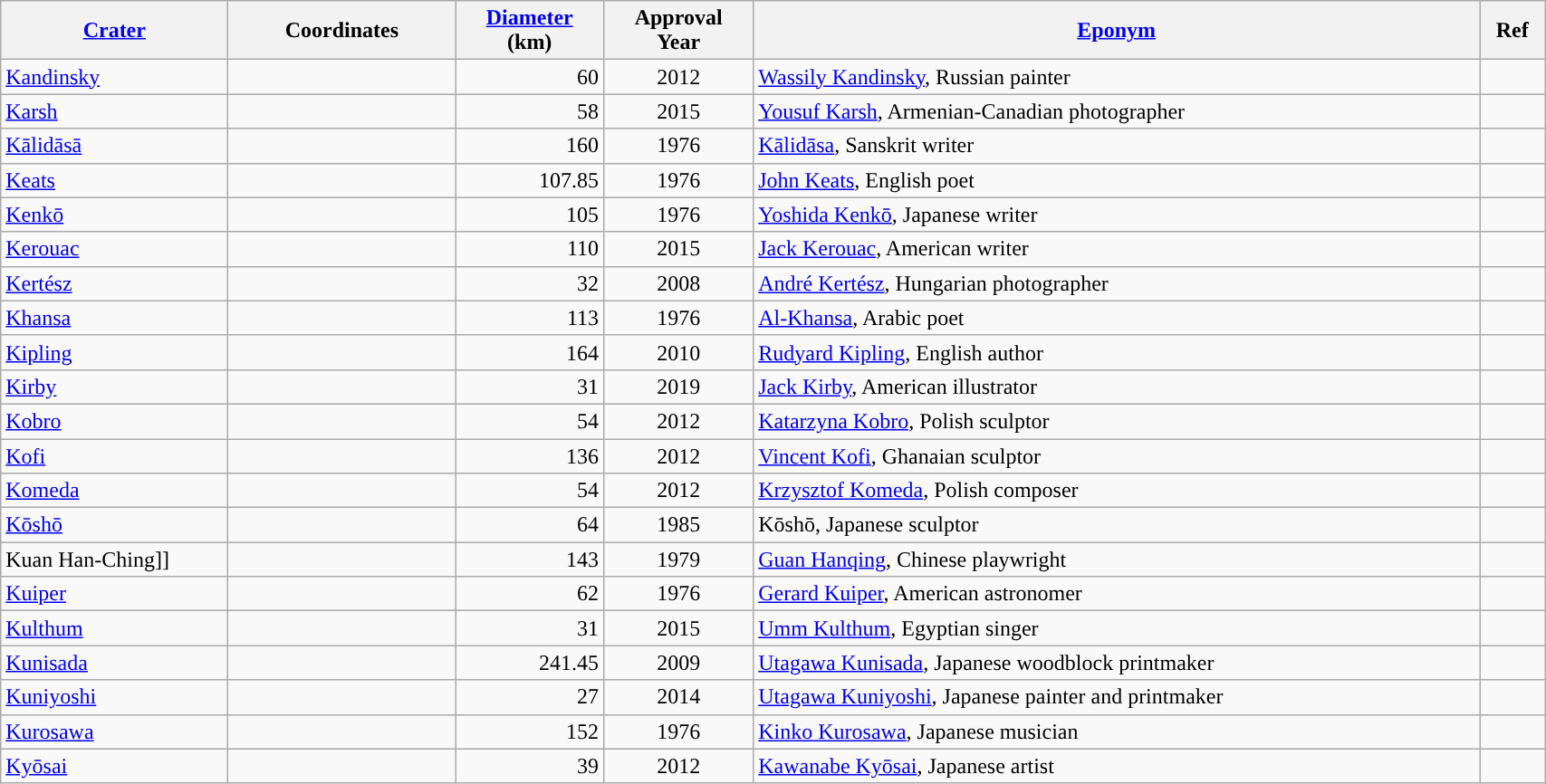<table class="wikitable sortable" style="min-width: 90%">
<tr>
<th style="width:10em"><a href='#'>Crater</a></th>
<th style="width:10em">Coordinates</th>
<th><a href='#'>Diameter</a><br>(km)</th>
<th>Approval<br>Year</th>
<th class="unsortable"><a href='#'>Eponym</a></th>
<th class="unsortable">Ref</th>
</tr>
<tr id="Kandinsky">
<td><a href='#'>Kandinsky</a></td>
<td></td>
<td align=right>60</td>
<td align=center>2012</td>
<td><a href='#'>Wassily Kandinsky</a>, Russian painter</td>
<td></td>
</tr>
<tr id="Karsh">
<td><a href='#'>Karsh</a></td>
<td></td>
<td align=right>58</td>
<td align=center>2015</td>
<td><a href='#'>Yousuf Karsh</a>, Armenian-Canadian photographer</td>
<td></td>
</tr>
<tr id="Kālidāsā">
<td><a href='#'>Kālidāsā</a></td>
<td></td>
<td align=right>160</td>
<td align=center>1976</td>
<td><a href='#'>Kālidāsa</a>, Sanskrit writer</td>
<td></td>
</tr>
<tr id="Keats">
<td><a href='#'>Keats</a></td>
<td></td>
<td align=right>107.85</td>
<td align=center>1976</td>
<td><a href='#'>John Keats</a>, English poet</td>
<td></td>
</tr>
<tr id="Kenkō">
<td><a href='#'>Kenkō</a></td>
<td></td>
<td align=right>105</td>
<td align=center>1976</td>
<td><a href='#'>Yoshida Kenkō</a>, Japanese writer</td>
<td></td>
</tr>
<tr id="Kerouac">
<td><a href='#'>Kerouac</a></td>
<td></td>
<td align=right>110</td>
<td align=center>2015</td>
<td><a href='#'>Jack Kerouac</a>, American writer</td>
<td></td>
</tr>
<tr id="Kertész">
<td><a href='#'>Kertész</a></td>
<td></td>
<td align=right>32</td>
<td align=center>2008</td>
<td><a href='#'>André Kertész</a>, Hungarian photographer</td>
<td></td>
</tr>
<tr id="Khansa">
<td><a href='#'>Khansa</a></td>
<td></td>
<td align=right>113</td>
<td align=center>1976</td>
<td><a href='#'>Al-Khansa</a>, Arabic poet</td>
<td></td>
</tr>
<tr id="Kipling">
<td><a href='#'>Kipling</a></td>
<td></td>
<td align=right>164</td>
<td align=center>2010</td>
<td><a href='#'>Rudyard Kipling</a>, English author</td>
<td></td>
</tr>
<tr id="Kirby">
<td><a href='#'>Kirby</a></td>
<td></td>
<td align=right>31</td>
<td align=center>2019</td>
<td><a href='#'>Jack Kirby</a>, American illustrator</td>
<td></td>
</tr>
<tr id="Kobro">
<td><a href='#'>Kobro</a></td>
<td></td>
<td align=right>54</td>
<td align=center>2012</td>
<td><a href='#'>Katarzyna Kobro</a>, Polish sculptor</td>
<td></td>
</tr>
<tr id="Kofi">
<td><a href='#'>Kofi</a></td>
<td></td>
<td align=right>136</td>
<td align=center>2012</td>
<td><a href='#'>Vincent Kofi</a>, Ghanaian sculptor</td>
<td></td>
</tr>
<tr id="Komeda">
<td><a href='#'>Komeda</a></td>
<td></td>
<td align=right>54</td>
<td align=center>2012</td>
<td><a href='#'>Krzysztof Komeda</a>, Polish composer</td>
<td></td>
</tr>
<tr id="Kōshō">
<td><a href='#'>Kōshō</a></td>
<td></td>
<td align=right>64</td>
<td align=center>1985</td>
<td>Kōshō, Japanese sculptor</td>
<td></td>
</tr>
<tr id="Kuan Han-Ch">
<td [[Kuan Han-Ch>Kuan Han-Ching]]</td>
<td></td>
<td align=right>143</td>
<td align=center>1979</td>
<td><a href='#'>Guan Hanqing</a>, Chinese playwright</td>
<td></td>
</tr>
<tr id="Kuiper">
<td><a href='#'>Kuiper</a></td>
<td></td>
<td align=right>62</td>
<td align=center>1976</td>
<td><a href='#'>Gerard Kuiper</a>, American astronomer</td>
<td></td>
</tr>
<tr id="Kulthum">
<td><a href='#'>Kulthum</a></td>
<td></td>
<td align=right>31</td>
<td align=center>2015</td>
<td><a href='#'>Umm Kulthum</a>, Egyptian singer</td>
<td></td>
</tr>
<tr id="Kunisada">
<td><a href='#'>Kunisada</a></td>
<td></td>
<td align=right>241.45</td>
<td align=center>2009</td>
<td><a href='#'>Utagawa Kunisada</a>, Japanese woodblock printmaker</td>
<td></td>
</tr>
<tr id="Kuniyoshi">
<td><a href='#'>Kuniyoshi</a></td>
<td></td>
<td align=right>27</td>
<td align=center>2014</td>
<td><a href='#'>Utagawa Kuniyoshi</a>, Japanese painter and printmaker</td>
<td></td>
</tr>
<tr id="Kurosawa">
<td><a href='#'>Kurosawa</a></td>
<td></td>
<td align=right>152</td>
<td align=center>1976</td>
<td><a href='#'>Kinko Kurosawa</a>, Japanese musician</td>
<td></td>
</tr>
<tr id="Kyōsai">
<td><a href='#'>Kyōsai</a></td>
<td></td>
<td align=right>39</td>
<td align=center>2012</td>
<td><a href='#'>Kawanabe Kyōsai</a>, Japanese artist</td>
<td></td>
</tr>
</table>
